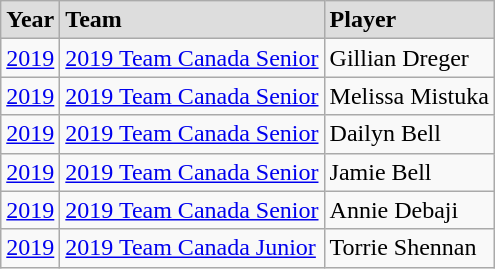<table class="wikitable">
<tr style="font-weight:bold; background-color:#dddddd;" |>
<td align="left">Year</td>
<td>Team</td>
<td>Player</td>
</tr>
<tr>
<td><a href='#'>2019</a></td>
<td> <a href='#'>2019 Team Canada Senior</a></td>
<td>Gillian Dreger</td>
</tr>
<tr>
<td><a href='#'>2019</a></td>
<td> <a href='#'>2019 Team Canada Senior</a></td>
<td>Melissa Mistuka</td>
</tr>
<tr>
<td><a href='#'>2019</a></td>
<td> <a href='#'>2019 Team Canada Senior</a></td>
<td>Dailyn Bell</td>
</tr>
<tr>
<td><a href='#'>2019</a></td>
<td> <a href='#'>2019 Team Canada Senior</a></td>
<td>Jamie Bell</td>
</tr>
<tr>
<td><a href='#'>2019</a></td>
<td> <a href='#'>2019 Team Canada Senior</a></td>
<td>Annie Debaji</td>
</tr>
<tr>
<td><a href='#'>2019</a></td>
<td> <a href='#'>2019 Team Canada Junior</a></td>
<td>Torrie Shennan</td>
</tr>
</table>
